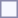<table style="border:1px solid #8888aa; background-color:#f7f8ff; padding:5px; font-size:95%; margin: 0px 12px 12px 0px;">
</table>
